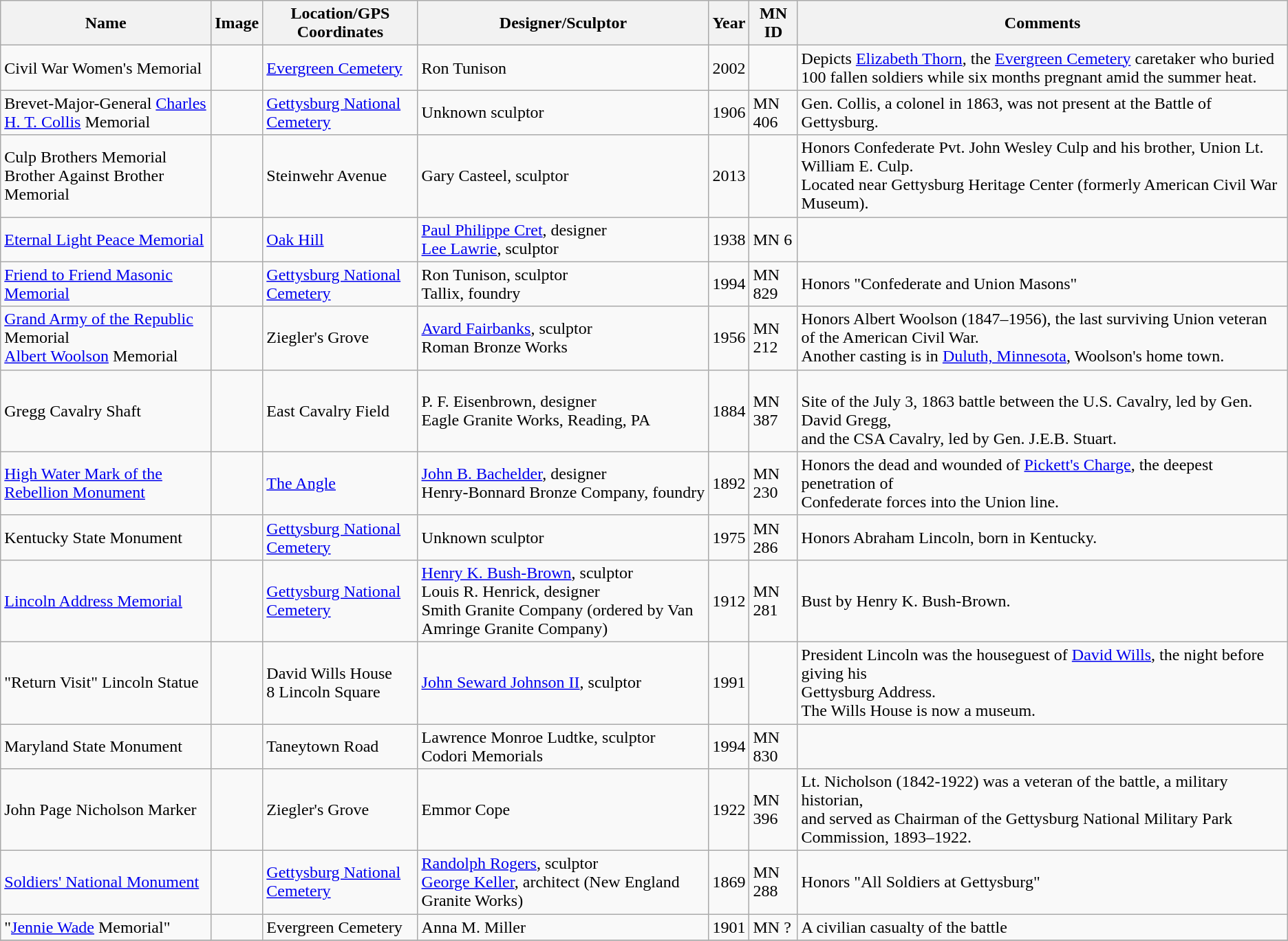<table class="wikitable sortable">
<tr>
<th>Name</th>
<th>Image</th>
<th>Location/GPS Coordinates</th>
<th>Designer/Sculptor</th>
<th>Year</th>
<th>MN ID</th>
<th>Comments</th>
</tr>
<tr>
<td>Civil War Women's Memorial</td>
<td></td>
<td><a href='#'>Evergreen Cemetery</a><br><small></small></td>
<td>Ron Tunison</td>
<td>2002</td>
<td></td>
<td>Depicts <a href='#'>Elizabeth Thorn</a>, the <a href='#'>Evergreen Cemetery</a> caretaker who buried 100 fallen soldiers while six months pregnant amid the summer heat.</td>
</tr>
<tr>
<td>Brevet-Major-General <a href='#'>Charles H. T. Collis</a> Memorial</td>
<td></td>
<td><a href='#'>Gettysburg National Cemetery</a><br><small></small></td>
<td>Unknown sculptor</td>
<td>1906</td>
<td>MN 406</td>
<td>Gen. Collis, a colonel in 1863, was not present at the Battle of Gettysburg.</td>
</tr>
<tr>
<td>Culp Brothers Memorial<br>Brother Against Brother Memorial</td>
<td></td>
<td>Steinwehr Avenue<br><small></small></td>
<td>Gary Casteel, sculptor</td>
<td>2013</td>
<td></td>
<td>Honors Confederate Pvt. John Wesley Culp and his brother, Union Lt. William E. Culp.<br>Located near Gettysburg Heritage Center (formerly American Civil War Museum).</td>
</tr>
<tr>
<td><a href='#'>Eternal Light Peace Memorial</a></td>
<td></td>
<td><a href='#'>Oak Hill</a><br><small></small></td>
<td><a href='#'>Paul Philippe Cret</a>, designer<br><a href='#'>Lee Lawrie</a>, sculptor</td>
<td>1938</td>
<td>MN 6</td>
<td></td>
</tr>
<tr>
<td><a href='#'>Friend to Friend Masonic Memorial</a></td>
<td></td>
<td><a href='#'>Gettysburg National Cemetery</a><br><small></small></td>
<td>Ron Tunison, sculptor<br>Tallix, foundry</td>
<td>1994</td>
<td>MN 829</td>
<td>Honors "Confederate and Union Masons"</td>
</tr>
<tr>
<td><a href='#'>Grand Army of the Republic</a> Memorial<br><a href='#'>Albert Woolson</a> Memorial</td>
<td></td>
<td>Ziegler's Grove</td>
<td><a href='#'>Avard Fairbanks</a>, sculptor<br>Roman Bronze Works</td>
<td>1956</td>
<td>MN 212</td>
<td>Honors Albert Woolson (1847–1956), the last surviving Union veteran of the American Civil War.<br>Another casting is in <a href='#'>Duluth, Minnesota</a>, Woolson's home town.</td>
</tr>
<tr>
<td>Gregg Cavalry Shaft</td>
<td></td>
<td>East Cavalry Field<br><small></small></td>
<td>P. F. Eisenbrown, designer<br>Eagle Granite Works, Reading, PA</td>
<td>1884</td>
<td>MN 387</td>
<td>    <br>Site of the July 3, 1863 battle between the U.S. Cavalry, led by Gen. David Gregg,<br>and the CSA Cavalry, led by Gen. J.E.B. Stuart.</td>
</tr>
<tr>
<td><a href='#'>High Water Mark of the Rebellion Monument</a></td>
<td></td>
<td><a href='#'>The Angle</a><br><small></small></td>
<td><a href='#'>John B. Bachelder</a>, designer<br>Henry-Bonnard Bronze Company, foundry</td>
<td>1892</td>
<td>MN 230</td>
<td>Honors the dead and wounded of <a href='#'>Pickett's Charge</a>, the deepest penetration of<br>Confederate forces into the Union line.</td>
</tr>
<tr>
<td>Kentucky State Monument</td>
<td></td>
<td><a href='#'>Gettysburg National Cemetery</a></td>
<td>Unknown sculptor</td>
<td>1975</td>
<td>MN 286</td>
<td>Honors Abraham Lincoln, born in Kentucky.</td>
</tr>
<tr>
<td><a href='#'>Lincoln Address Memorial</a></td>
<td></td>
<td><a href='#'>Gettysburg National Cemetery</a><br><small></small></td>
<td><a href='#'>Henry K. Bush-Brown</a>, sculptor<br>Louis R. Henrick, designer<br>Smith Granite Company (ordered by Van Amringe Granite Company)</td>
<td>1912</td>
<td>MN 281</td>
<td> Bust by Henry K. Bush-Brown.</td>
</tr>
<tr>
<td>"Return Visit" Lincoln Statue</td>
<td></td>
<td>David Wills House<br>8 Lincoln Square<br><small></small></td>
<td><a href='#'>John Seward Johnson II</a>, sculptor</td>
<td>1991</td>
<td></td>
<td>President Lincoln was the houseguest of <a href='#'>David Wills</a>, the night before giving his<br>Gettysburg Address. <br>The Wills House is now a museum.</td>
</tr>
<tr>
<td>Maryland State Monument</td>
<td></td>
<td>Taneytown Road</td>
<td>Lawrence Monroe Ludtke, sculptor<br>Codori Memorials</td>
<td>1994</td>
<td>MN 830</td>
<td></td>
</tr>
<tr>
<td>John Page Nicholson Marker</td>
<td></td>
<td>Ziegler's Grove<br><small></small></td>
<td>Emmor Cope</td>
<td>1922</td>
<td>MN 396</td>
<td>Lt. Nicholson (1842-1922) was a veteran of the battle, a military historian,<br>and served as Chairman of the Gettysburg National Military Park Commission, 1893–1922.</td>
</tr>
<tr>
<td><a href='#'>Soldiers' National Monument</a></td>
<td></td>
<td><a href='#'>Gettysburg National Cemetery</a><br><small></small></td>
<td><a href='#'>Randolph Rogers</a>, sculptor<br><a href='#'>George Keller</a>, architect (New England Granite Works)</td>
<td>1869</td>
<td>MN 288</td>
<td>Honors "All Soldiers at Gettysburg"</td>
</tr>
<tr>
<td>"<a href='#'>Jennie Wade</a> Memorial"</td>
<td></td>
<td>Evergreen Cemetery<br><small></small></td>
<td>Anna M. Miller</td>
<td>1901</td>
<td>MN ?</td>
<td>A civilian casualty of the battle</td>
</tr>
<tr>
</tr>
</table>
